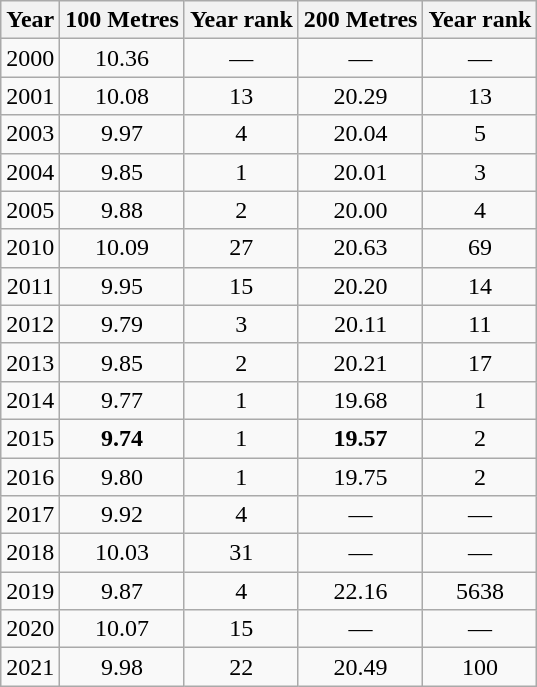<table class="wikitable sortable" style="text-align: center">
<tr>
<th>Year</th>
<th>100 Metres</th>
<th>Year rank</th>
<th>200 Metres</th>
<th>Year rank</th>
</tr>
<tr>
<td>2000</td>
<td>10.36</td>
<td data-sort-value=9999>—</td>
<td data-sort-value=9999>—</td>
<td data-sort-value=9999>—</td>
</tr>
<tr>
<td>2001</td>
<td>10.08</td>
<td>13</td>
<td>20.29</td>
<td>13</td>
</tr>
<tr>
<td>2003</td>
<td>9.97</td>
<td>4</td>
<td>20.04</td>
<td>5</td>
</tr>
<tr>
<td>2004</td>
<td>9.85</td>
<td>1</td>
<td>20.01</td>
<td>3</td>
</tr>
<tr>
<td>2005</td>
<td>9.88</td>
<td>2</td>
<td>20.00</td>
<td>4</td>
</tr>
<tr>
<td>2010</td>
<td>10.09</td>
<td>27</td>
<td>20.63</td>
<td>69</td>
</tr>
<tr>
<td>2011</td>
<td>9.95</td>
<td>15</td>
<td>20.20</td>
<td>14</td>
</tr>
<tr>
<td>2012</td>
<td>9.79</td>
<td>3</td>
<td>20.11</td>
<td>11</td>
</tr>
<tr>
<td>2013</td>
<td>9.85</td>
<td>2</td>
<td>20.21</td>
<td>17</td>
</tr>
<tr>
<td>2014</td>
<td>9.77</td>
<td>1</td>
<td>19.68</td>
<td>1</td>
</tr>
<tr>
<td>2015</td>
<td><strong>9.74</strong></td>
<td>1</td>
<td><strong>19.57</strong></td>
<td>2</td>
</tr>
<tr>
<td>2016</td>
<td>9.80</td>
<td>1</td>
<td>19.75</td>
<td>2</td>
</tr>
<tr>
<td>2017</td>
<td>9.92</td>
<td>4</td>
<td data-sort-value=9999>—</td>
<td data-sort-value=9999>—</td>
</tr>
<tr>
<td>2018</td>
<td>10.03</td>
<td>31</td>
<td data-sort-value=9999>—</td>
<td data-sort-value=9999>—</td>
</tr>
<tr>
<td>2019</td>
<td>9.87</td>
<td>4</td>
<td>22.16</td>
<td>5638</td>
</tr>
<tr>
<td>2020</td>
<td>10.07</td>
<td>15</td>
<td data-sort-value=9999>—</td>
<td data-sort-value=9999>—</td>
</tr>
<tr>
<td>2021</td>
<td>9.98</td>
<td>22</td>
<td>20.49</td>
<td>100</td>
</tr>
</table>
